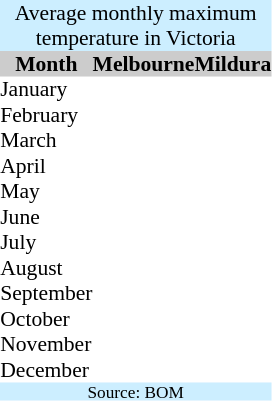<table class="toccolours" cellpadding="0" cellspacing="0" style="float:right; margin-right:.5em; margin-left:.50em; margin-top:.4em; font-size:90%;">
<tr>
<td colspan="5" style="background:#cef; text-align:center;">Average monthly maximum<br>temperature in Victoria</td>
</tr>
<tr style="background:#ccc; vertical-align:top;">
<th>Month</th>
<th>Melbourne</th>
<th>Mildura</th>
</tr>
<tr>
<td style="text-align:left;">January</td>
<td style="text-align:center;"></td>
<td style="text-align:center;"></td>
</tr>
<tr>
<td style="text-align:left;">February</td>
<td style="text-align:center;"></td>
<td style="text-align:center;"></td>
</tr>
<tr>
<td style="text-align:left;">March</td>
<td style="text-align:center;"></td>
<td style="text-align:center;"></td>
</tr>
<tr>
<td style="text-align:left;">April</td>
<td style="text-align:center;"></td>
<td style="text-align:center;"></td>
</tr>
<tr>
<td style="text-align:left;">May</td>
<td style="text-align:center;"></td>
<td style="text-align:center;"></td>
</tr>
<tr>
<td style="text-align:left;">June</td>
<td style="text-align:center;"></td>
<td style="text-align:center;"></td>
</tr>
<tr>
<td style="text-align:left;">July</td>
<td style="text-align:center;"></td>
<td style="text-align:center;"></td>
</tr>
<tr>
<td style="text-align:left;">August</td>
<td style="text-align:center;"></td>
<td style="text-align:center;"></td>
</tr>
<tr>
<td style="text-align:left;">September</td>
<td style="text-align:center;"></td>
<td style="text-align:center;"></td>
</tr>
<tr>
<td style="text-align:left;">October</td>
<td style="text-align:center;"></td>
<td style="text-align:center;"></td>
</tr>
<tr>
<td style="text-align:left;">November</td>
<td style="text-align:center;"></td>
<td style="text-align:center;"></td>
</tr>
<tr>
<td style="text-align:left;">December</td>
<td style="text-align:center;"></td>
<td style="text-align:center;"></td>
</tr>
<tr>
<td colspan="5" style="font-size:80%; background:#cef; text-align:center;">Source: BOM</td>
</tr>
</table>
